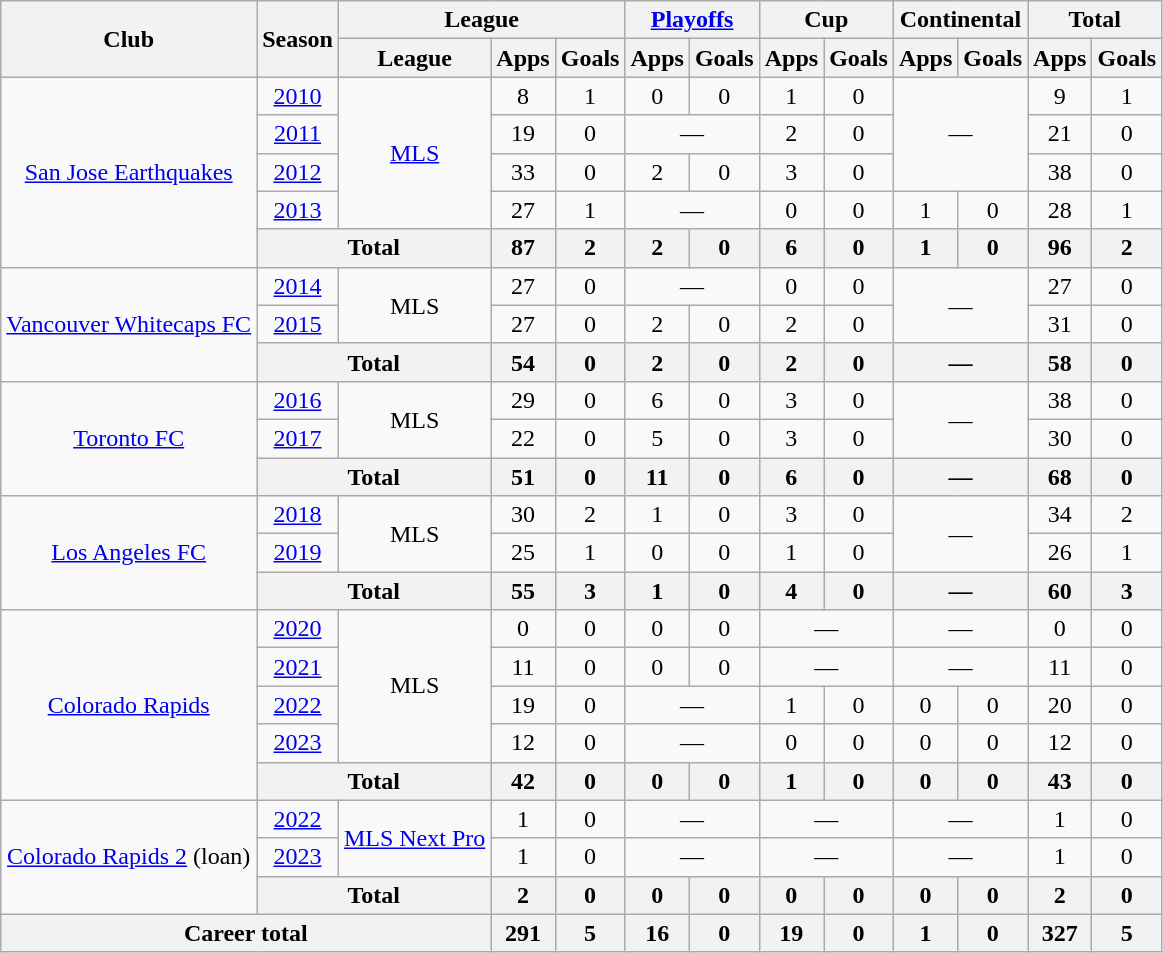<table class="wikitable" Style="text-align: center">
<tr>
<th rowspan="2">Club</th>
<th rowspan="2">Season</th>
<th colspan="3">League</th>
<th colspan="2"><a href='#'>Playoffs</a></th>
<th colspan="2">Cup</th>
<th colspan="2">Continental</th>
<th colspan="2">Total</th>
</tr>
<tr>
<th>League</th>
<th>Apps</th>
<th>Goals</th>
<th>Apps</th>
<th>Goals</th>
<th>Apps</th>
<th>Goals</th>
<th>Apps</th>
<th>Goals</th>
<th>Apps</th>
<th>Goals</th>
</tr>
<tr>
<td rowspan="5"><a href='#'>San Jose Earthquakes</a></td>
<td><a href='#'>2010</a></td>
<td rowspan="4"><a href='#'>MLS</a></td>
<td>8</td>
<td>1</td>
<td>0</td>
<td>0</td>
<td>1</td>
<td>0</td>
<td rowspan="3" colspan="2">—</td>
<td>9</td>
<td>1</td>
</tr>
<tr>
<td><a href='#'>2011</a></td>
<td>19</td>
<td>0</td>
<td colspan="2">—</td>
<td>2</td>
<td>0</td>
<td>21</td>
<td>0</td>
</tr>
<tr>
<td><a href='#'>2012</a></td>
<td>33</td>
<td>0</td>
<td>2</td>
<td>0</td>
<td>3</td>
<td>0</td>
<td>38</td>
<td>0</td>
</tr>
<tr>
<td><a href='#'>2013</a></td>
<td>27</td>
<td>1</td>
<td colspan="2">—</td>
<td>0</td>
<td>0</td>
<td>1</td>
<td>0</td>
<td>28</td>
<td>1</td>
</tr>
<tr>
<th colspan="2">Total</th>
<th>87</th>
<th>2</th>
<th>2</th>
<th>0</th>
<th>6</th>
<th>0</th>
<th>1</th>
<th>0</th>
<th>96</th>
<th>2</th>
</tr>
<tr>
<td rowspan="3"><a href='#'>Vancouver Whitecaps FC</a></td>
<td><a href='#'>2014</a></td>
<td rowspan="2">MLS</td>
<td>27</td>
<td>0</td>
<td colspan="2">—</td>
<td>0</td>
<td>0</td>
<td rowspan="2" colspan="2">—</td>
<td>27</td>
<td>0</td>
</tr>
<tr>
<td><a href='#'>2015</a></td>
<td>27</td>
<td>0</td>
<td>2</td>
<td>0</td>
<td>2</td>
<td>0</td>
<td>31</td>
<td>0</td>
</tr>
<tr>
<th colspan="2">Total</th>
<th>54</th>
<th>0</th>
<th>2</th>
<th>0</th>
<th>2</th>
<th>0</th>
<th colspan="2">—</th>
<th>58</th>
<th>0</th>
</tr>
<tr>
<td rowspan="3"><a href='#'>Toronto FC</a></td>
<td><a href='#'>2016</a></td>
<td rowspan="2">MLS</td>
<td>29</td>
<td>0</td>
<td>6</td>
<td>0</td>
<td>3</td>
<td>0</td>
<td rowspan="2" colspan="2">—</td>
<td>38</td>
<td>0</td>
</tr>
<tr>
<td><a href='#'>2017</a></td>
<td>22</td>
<td>0</td>
<td>5</td>
<td>0</td>
<td>3</td>
<td>0</td>
<td>30</td>
<td>0</td>
</tr>
<tr>
<th colspan="2">Total</th>
<th>51</th>
<th>0</th>
<th>11</th>
<th>0</th>
<th>6</th>
<th>0</th>
<th colspan="2">—</th>
<th>68</th>
<th>0</th>
</tr>
<tr>
<td rowspan="3"><a href='#'>Los Angeles FC</a></td>
<td><a href='#'>2018</a></td>
<td rowspan="2">MLS</td>
<td>30</td>
<td>2</td>
<td>1</td>
<td>0</td>
<td>3</td>
<td>0</td>
<td rowspan="2" colspan="2">—</td>
<td>34</td>
<td>2</td>
</tr>
<tr>
<td><a href='#'>2019</a></td>
<td>25</td>
<td>1</td>
<td>0</td>
<td>0</td>
<td>1</td>
<td>0</td>
<td>26</td>
<td>1</td>
</tr>
<tr>
<th colspan="2">Total</th>
<th>55</th>
<th>3</th>
<th>1</th>
<th>0</th>
<th>4</th>
<th>0</th>
<th colspan="2">—</th>
<th>60</th>
<th>3</th>
</tr>
<tr>
<td rowspan="5"><a href='#'>Colorado Rapids</a></td>
<td><a href='#'>2020</a></td>
<td rowspan="4">MLS</td>
<td>0</td>
<td>0</td>
<td>0</td>
<td>0</td>
<td colspan="2">—</td>
<td colspan="2">—</td>
<td>0</td>
<td>0</td>
</tr>
<tr>
<td><a href='#'>2021</a></td>
<td>11</td>
<td>0</td>
<td>0</td>
<td>0</td>
<td colspan="2">—</td>
<td colspan="2">—</td>
<td>11</td>
<td>0</td>
</tr>
<tr>
<td><a href='#'>2022</a></td>
<td>19</td>
<td>0</td>
<td colspan="2">—</td>
<td>1</td>
<td>0</td>
<td>0</td>
<td>0</td>
<td>20</td>
<td>0</td>
</tr>
<tr>
<td><a href='#'>2023</a></td>
<td>12</td>
<td>0</td>
<td colspan="2">—</td>
<td>0</td>
<td>0</td>
<td>0</td>
<td>0</td>
<td>12</td>
<td>0</td>
</tr>
<tr>
<th colspan="2">Total</th>
<th>42</th>
<th>0</th>
<th>0</th>
<th>0</th>
<th>1</th>
<th>0</th>
<th>0</th>
<th>0</th>
<th>43</th>
<th>0</th>
</tr>
<tr>
<td rowspan="3"><a href='#'>Colorado Rapids 2</a> (loan)</td>
<td><a href='#'>2022</a></td>
<td rowspan="2"><a href='#'>MLS Next Pro</a></td>
<td>1</td>
<td>0</td>
<td colspan="2">—</td>
<td colspan="2">—</td>
<td colspan="2">—</td>
<td>1</td>
<td>0</td>
</tr>
<tr>
<td><a href='#'>2023</a></td>
<td>1</td>
<td>0</td>
<td colspan="2">—</td>
<td colspan="2">—</td>
<td colspan="2">—</td>
<td>1</td>
<td>0</td>
</tr>
<tr>
<th colspan="2">Total</th>
<th>2</th>
<th>0</th>
<th>0</th>
<th>0</th>
<th>0</th>
<th>0</th>
<th>0</th>
<th>0</th>
<th>2</th>
<th>0</th>
</tr>
<tr>
<th colspan="3">Career total</th>
<th>291</th>
<th>5</th>
<th>16</th>
<th>0</th>
<th>19</th>
<th>0</th>
<th>1</th>
<th>0</th>
<th>327</th>
<th>5</th>
</tr>
</table>
